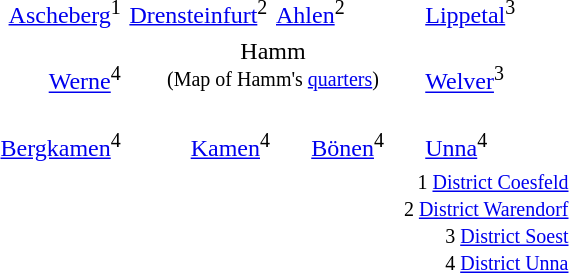<table border="0" align="right" width="400px">
<tr ---->
<td width="25%" align="right"  valign="bottom"><br><a href='#'>Ascheberg</a><sup>1</sup></td>
<td width="10%" align="center" valign="bottom"><br><a href='#'>Drensteinfurt</a><sup>2</sup></td>
<td width="15%" align="left"   valign="bottom"><br><a href='#'>Ahlen</a><sup>2</sup></td>
<td width="25%" align="left"   valign="bottom"><br><a href='#'>Lippetal</a><sup>3</sup></td>
</tr>
<tr ---->
<td width="25%" align="right"><br><a href='#'>Werne</a><sup>4</sup></td>
<td width="50%" align="center" colspan="2"> Hamm<small><br>(Map of Hamm's <a href='#'>quarters</a>)</small></td>
<td width="25%" align="left"><br><a href='#'>Welver</a><sup>3</sup></td>
</tr>
<tr ---->
<td width="25%" align="right"  valign="top"><br><a href='#'>Bergkamen</a><sup>4</sup></td>
<td width="25%" align="right"  valign="top"><br><a href='#'>Kamen</a><sup>4</sup></td>
<td width="25%" align="center" valign="top"><br><a href='#'>Bönen</a><sup>4</sup></td>
<td width="25%" align="left"   valign="top"><br><a href='#'>Unna</a><sup>4</sup></td>
</tr>
<tr ---->
<td width ="100%" align="right" colspan="4"><small>1 <a href='#'>District Coesfeld</a><br>2 <a href='#'>District Warendorf</a><br>3 <a href='#'>District Soest</a><br>4 <a href='#'>District Unna</a></small></td>
</tr>
</table>
